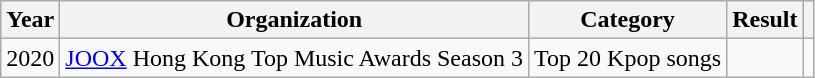<table class="wikitable" style="text-align:center;">
<tr>
<th scope="col">Year</th>
<th scope="col">Organization</th>
<th scope="col">Category</th>
<th scope="col">Result</th>
<th></th>
</tr>
<tr>
<td>2020</td>
<td><a href='#'>JOOX</a> Hong Kong Top Music Awards Season 3</td>
<td>Top 20 Kpop songs</td>
<td></td>
<td></td>
</tr>
</table>
